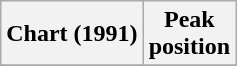<table class="wikitable sortable plainrowheaders" style="text-align:center">
<tr>
<th scope="col">Chart (1991)</th>
<th scope="col">Peak<br> position</th>
</tr>
<tr>
</tr>
</table>
